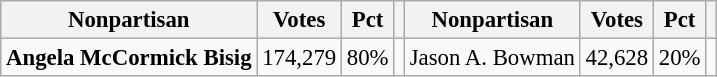<table class="wikitable" style="font-size:95%">
<tr>
<th>Nonpartisan</th>
<th>Votes</th>
<th>Pct</th>
<th></th>
<th>Nonpartisan</th>
<th>Votes</th>
<th>Pct</th>
<th></th>
</tr>
<tr>
<td><strong>Angela McCormick Bisig</strong></td>
<td>174,279</td>
<td>80%</td>
<td></td>
<td>Jason A. Bowman</td>
<td>42,628</td>
<td>20%</td>
</tr>
</table>
